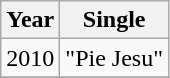<table class="wikitable">
<tr>
<th>Year</th>
<th>Single</th>
</tr>
<tr>
<td>2010</td>
<td>"Pie Jesu"</td>
</tr>
<tr>
</tr>
</table>
